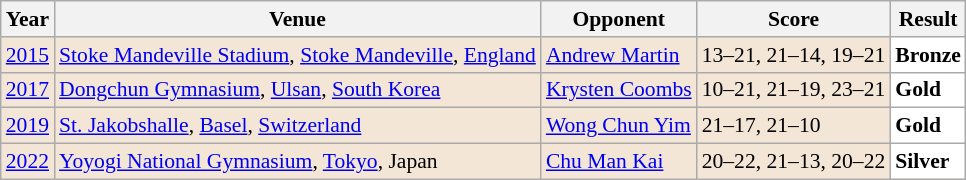<table class="sortable wikitable" style="font-size: 90%;">
<tr>
<th>Year</th>
<th>Venue</th>
<th>Opponent</th>
<th>Score</th>
<th>Result</th>
</tr>
<tr style="background:#F3E6D7">
<td align="center"><a href='#'>2015</a></td>
<td align="left"><a href='#'>Stoke Mandeville Stadium</a>, <a href='#'>Stoke Mandeville</a>, <a href='#'>England</a></td>
<td align="left"> <a href='#'>Andrew Martin</a></td>
<td align="left">13–21, 21–14, 19–21</td>
<td style="text-align:left; background:white"> <strong>Bronze</strong></td>
</tr>
<tr style="background:#F3E6D7">
<td align="center"><a href='#'>2017</a></td>
<td align="left"><a href='#'>Dongchun Gymnasium</a>, <a href='#'>Ulsan</a>, <a href='#'>South Korea</a></td>
<td align="left"> <a href='#'>Krysten Coombs</a></td>
<td align="left">10–21, 21–19, 23–21</td>
<td style="text-align:left; background:white"> <strong>Gold</strong></td>
</tr>
<tr style="background:#F3E6D7">
<td align="center"><a href='#'>2019</a></td>
<td align="left"><a href='#'>St. Jakobshalle</a>, <a href='#'>Basel</a>, <a href='#'>Switzerland</a></td>
<td align="left"> <a href='#'>Wong Chun Yim</a></td>
<td align="left">21–17, 21–10</td>
<td style="text-align:left; background:white"> <strong>Gold</strong></td>
</tr>
<tr style="background:#F3E6D7">
<td align="center"><a href='#'>2022</a></td>
<td align="left"><a href='#'>Yoyogi National Gymnasium</a>, <a href='#'>Tokyo</a>, Japan</td>
<td align="left"> <a href='#'>Chu Man Kai</a></td>
<td align="left">20–22, 21–13, 20–22</td>
<td style="text-align:left; background:white"> <strong>Silver</strong></td>
</tr>
</table>
